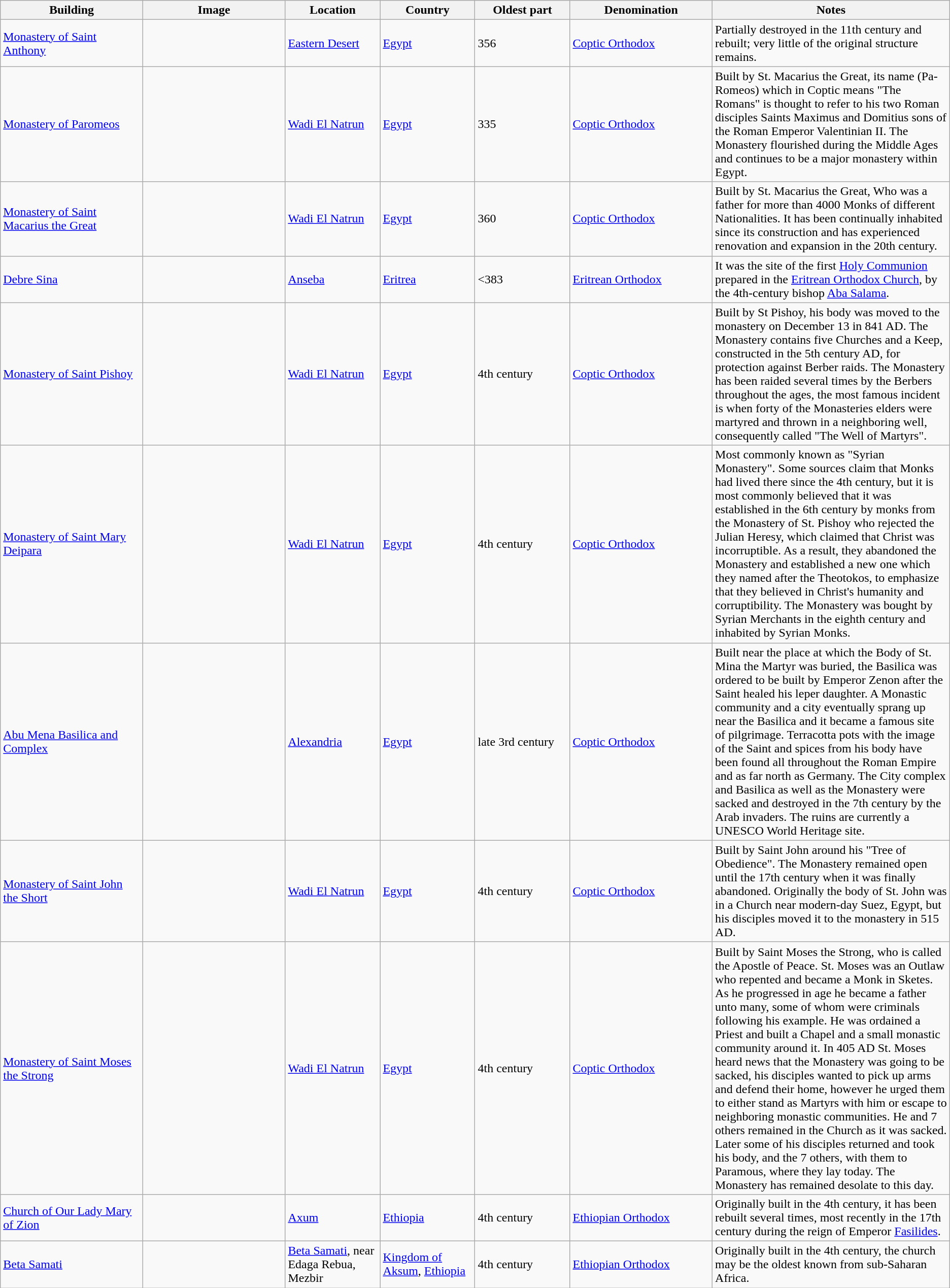<table class="wikitable sortable collapsible">
<tr>
<th style="width:15%">Building</th>
<th style="width:15%">Image</th>
<th style="width:10%">Location</th>
<th style="width:10%">Country</th>
<th style="width:10%">Oldest part</th>
<th style="width:15%">Denomination</th>
<th style="width:25%">Notes</th>
</tr>
<tr>
<td><a href='#'>Monastery of Saint Anthony</a></td>
<td></td>
<td><a href='#'>Eastern Desert</a></td>
<td><a href='#'>Egypt</a></td>
<td data-sort-value="356">356</td>
<td><a href='#'>Coptic Orthodox</a></td>
<td>Partially destroyed in the 11th century and rebuilt; very little of the original structure remains.</td>
</tr>
<tr>
<td><a href='#'>Monastery of Paromeos</a></td>
<td></td>
<td><a href='#'>Wadi El Natrun</a></td>
<td><a href='#'>Egypt</a></td>
<td data-sort-value="335">335</td>
<td><a href='#'>Coptic Orthodox</a></td>
<td>Built by St. Macarius the Great, its name (Pa-Romeos) which in Coptic means "The Romans" is thought to refer to his two Roman disciples Saints Maximus and Domitius sons of the Roman Emperor Valentinian II. The Monastery flourished during the Middle Ages and continues to be a major monastery within Egypt.</td>
</tr>
<tr>
<td><a href='#'>Monastery of Saint Macarius the Great</a></td>
<td></td>
<td><a href='#'>Wadi El Natrun</a></td>
<td><a href='#'>Egypt</a></td>
<td data-sort-value="360">360</td>
<td><a href='#'>Coptic Orthodox</a></td>
<td>Built by St. Macarius the Great, Who was a father for more than 4000 Monks of different Nationalities. It has been continually inhabited since its construction and has experienced renovation and expansion in the 20th century.</td>
</tr>
<tr>
<td><a href='#'>Debre Sina</a></td>
<td></td>
<td><a href='#'>Anseba</a></td>
<td><a href='#'>Eritrea</a></td>
<td data-sort-value="382"><383</td>
<td><a href='#'>Eritrean Orthodox</a></td>
<td>It was the site of the first <a href='#'>Holy Communion</a> prepared in the <a href='#'>Eritrean Orthodox Church</a>, by the 4th-century bishop <a href='#'>Aba Salama</a>.</td>
</tr>
<tr>
<td><a href='#'>Monastery of Saint Pishoy</a></td>
<td></td>
<td><a href='#'>Wadi El Natrun</a></td>
<td><a href='#'>Egypt</a></td>
<td data-sort-value="301">4th century</td>
<td><a href='#'>Coptic Orthodox</a></td>
<td>Built by St Pishoy, his body was moved to the monastery on December 13 in 841 AD. The Monastery contains five Churches and a Keep, constructed in the 5th century AD, for protection against Berber raids. The Monastery has been raided several times by the Berbers throughout the ages, the most famous incident is when forty of the Monasteries elders were martyred and thrown in a neighboring well, consequently called "The Well of Martyrs".</td>
</tr>
<tr>
<td><a href='#'>Monastery of Saint Mary Deipara</a></td>
<td></td>
<td><a href='#'>Wadi El Natrun</a></td>
<td><a href='#'>Egypt</a></td>
<td data-sort-value="301">4th century</td>
<td><a href='#'>Coptic Orthodox</a></td>
<td>Most commonly known as "Syrian Monastery". Some sources claim that Monks had lived there since the 4th century, but it is most commonly believed that it was established in the 6th century by monks from the Monastery of St. Pishoy who rejected the Julian Heresy, which claimed that Christ was incorruptible. As a result, they abandoned the Monastery and established a new one which they named after the Theotokos, to emphasize that they believed in Christ's humanity and corruptibility. The Monastery was bought by Syrian Merchants in the eighth century and inhabited by Syrian Monks.</td>
</tr>
<tr>
<td><a href='#'>Abu Mena Basilica and Complex</a></td>
<td></td>
<td><a href='#'>Alexandria</a></td>
<td><a href='#'>Egypt</a></td>
<td data-sort-value="265">late 3rd century</td>
<td><a href='#'>Coptic Orthodox</a></td>
<td>Built near the place at which the Body of St. Mina the Martyr was buried, the Basilica was ordered to be built by Emperor Zenon after the Saint healed his leper daughter. A Monastic community and a city eventually sprang up near the Basilica and it became a famous site of pilgrimage. Terracotta pots with the image of the Saint and spices from his body have been found all throughout the Roman Empire and as far north as Germany. The City complex and Basilica as well as the Monastery were sacked and destroyed in the 7th century by the Arab invaders. The ruins are currently a UNESCO World Heritage site.</td>
</tr>
<tr>
<td><a href='#'>Monastery of Saint John the Short</a></td>
<td></td>
<td><a href='#'>Wadi El Natrun</a></td>
<td><a href='#'>Egypt</a></td>
<td data-sort-value="301">4th century</td>
<td><a href='#'>Coptic Orthodox</a></td>
<td>Built by Saint John around his "Tree of Obedience". The Monastery remained open until the 17th century when it was finally abandoned. Originally the body of St. John was in a Church near modern-day Suez, Egypt, but his disciples moved it to the monastery in 515 AD.</td>
</tr>
<tr>
<td><a href='#'>Monastery of Saint Moses the Strong</a></td>
<td></td>
<td><a href='#'>Wadi El Natrun</a></td>
<td><a href='#'>Egypt</a></td>
<td data-sort-value="301">4th century</td>
<td><a href='#'>Coptic Orthodox</a></td>
<td>Built by Saint Moses the Strong, who is called the Apostle of Peace. St. Moses was an Outlaw who repented and became a Monk in Sketes. As he progressed in age he became a father unto many, some of whom were criminals following his example. He was ordained a Priest and built a Chapel and a small monastic community around it. In 405 AD St. Moses heard news that the Monastery was going to be sacked, his disciples wanted to pick up arms and defend their home, however he urged them to either stand as Martyrs with him or escape to neighboring monastic communities. He and 7 others remained in the Church as it was sacked. Later some of his disciples returned and took his body, and the 7 others, with them to Paramous, where they lay today. The Monastery has remained desolate to this day.</td>
</tr>
<tr>
<td><a href='#'>Church of Our Lady Mary of Zion</a></td>
<td></td>
<td><a href='#'>Axum</a></td>
<td><a href='#'>Ethiopia</a></td>
<td data-sort-value="301">4th century</td>
<td><a href='#'>Ethiopian Orthodox</a></td>
<td>Originally built in the 4th century, it has been rebuilt several times, most recently in the 17th century during the reign of Emperor <a href='#'>Fasilides</a>.</td>
</tr>
<tr>
<td><a href='#'>Beta Samati</a></td>
<td></td>
<td><a href='#'>Beta Samati</a>, near Edaga Rebua, Mezbir</td>
<td><a href='#'>Kingdom of Aksum</a>, <a href='#'>Ethiopia</a></td>
<td data-sort-value="301">4th century</td>
<td><a href='#'>Ethiopian Orthodox</a></td>
<td>Originally built in the 4th century, the church may be the oldest known from sub-Saharan Africa.</td>
</tr>
</table>
